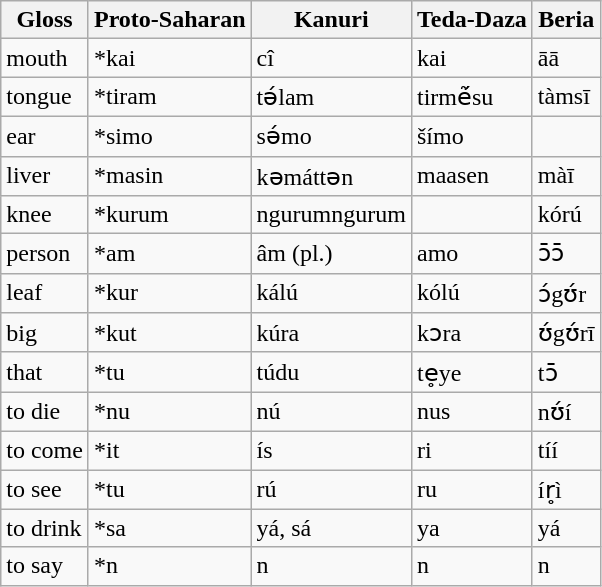<table class="wikitable">
<tr>
<th>Gloss</th>
<th>Proto-Saharan</th>
<th>Kanuri</th>
<th>Teda-Daza</th>
<th>Beria</th>
</tr>
<tr>
<td>mouth</td>
<td>*kai</td>
<td>cî</td>
<td>kai</td>
<td>āā</td>
</tr>
<tr>
<td>tongue</td>
<td>*tiram</td>
<td>tə́lam</td>
<td>tirmẽ́su</td>
<td>tàmsī</td>
</tr>
<tr>
<td>ear</td>
<td>*simo</td>
<td>sə́mo</td>
<td>šímo</td>
<td></td>
</tr>
<tr>
<td>liver</td>
<td>*masin</td>
<td>kəmáttən</td>
<td>maasen</td>
<td>màī</td>
</tr>
<tr>
<td>knee</td>
<td>*kurum</td>
<td>ngurumngurum</td>
<td></td>
<td>kórú</td>
</tr>
<tr>
<td>person</td>
<td>*am</td>
<td>âm (pl.)</td>
<td>amo</td>
<td>ɔ̄ɔ̄</td>
</tr>
<tr>
<td>leaf</td>
<td>*kur</td>
<td>kálú</td>
<td>kólú</td>
<td>ɔ́gʊ́r</td>
</tr>
<tr>
<td>big</td>
<td>*kut</td>
<td>kúra</td>
<td>kɔra</td>
<td>ʊ́gʊ́rī</td>
</tr>
<tr>
<td>that</td>
<td>*tu</td>
<td>túdu</td>
<td>te̥ye</td>
<td>tɔ̄</td>
</tr>
<tr>
<td>to die</td>
<td>*nu</td>
<td>nú</td>
<td>nus</td>
<td>nʊ́í</td>
</tr>
<tr>
<td>to come</td>
<td>*it</td>
<td>ís</td>
<td>ri</td>
<td>tíí</td>
</tr>
<tr>
<td>to see</td>
<td>*tu</td>
<td>rú</td>
<td>ru</td>
<td>ír̥ì</td>
</tr>
<tr>
<td>to drink</td>
<td>*sa</td>
<td>yá, sá</td>
<td>ya</td>
<td>yá</td>
</tr>
<tr>
<td>to say</td>
<td>*n</td>
<td>n</td>
<td>n</td>
<td>n</td>
</tr>
</table>
